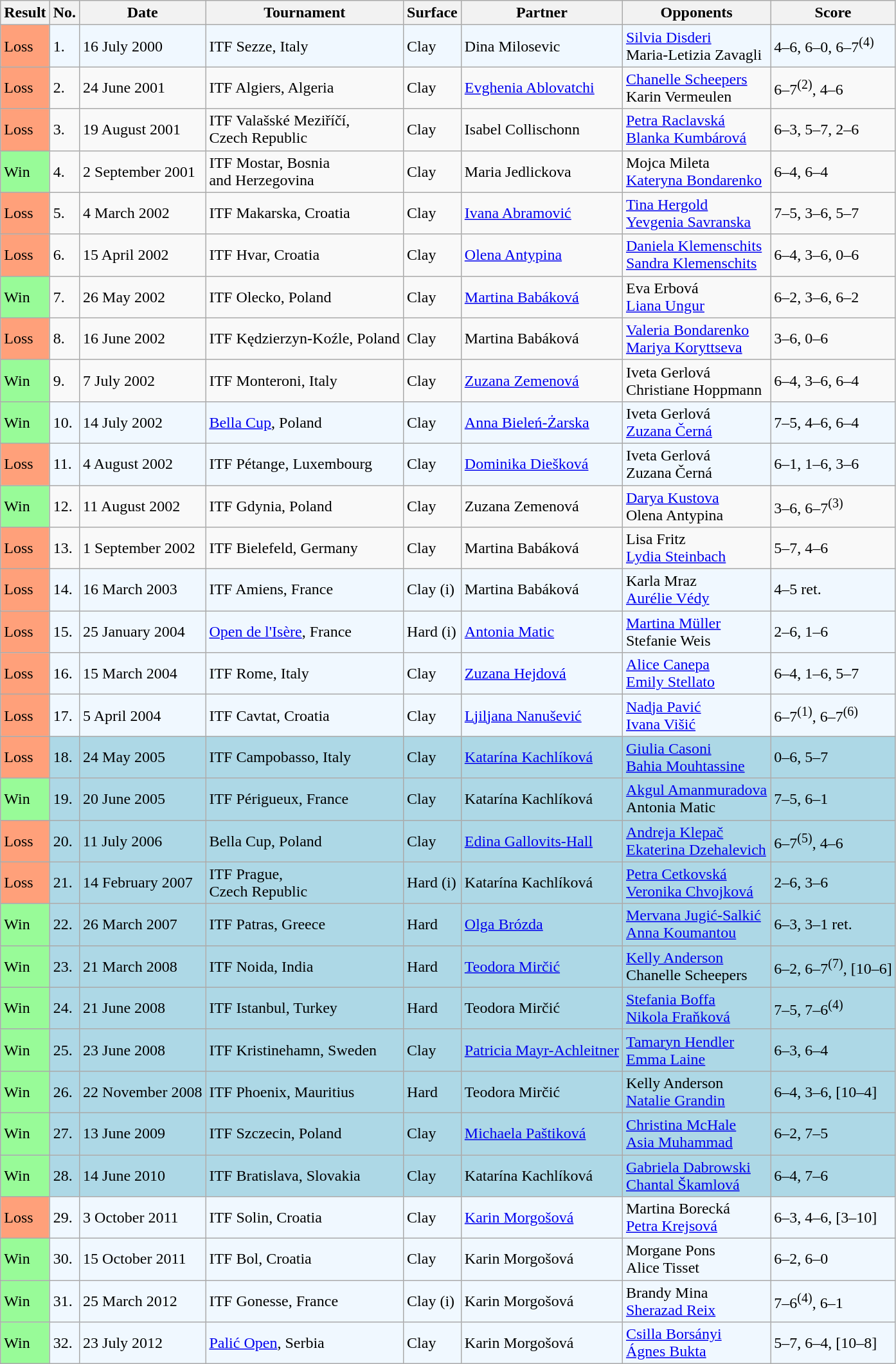<table class="sortable wikitable">
<tr>
<th>Result</th>
<th>No.</th>
<th>Date</th>
<th>Tournament</th>
<th>Surface</th>
<th>Partner</th>
<th>Opponents</th>
<th class="unsortable">Score</th>
</tr>
<tr style="background:#f0f8ff;">
<td style="background:#ffa07a;">Loss</td>
<td>1.</td>
<td>16 July 2000</td>
<td>ITF Sezze, Italy</td>
<td>Clay</td>
<td> Dina Milosevic</td>
<td> <a href='#'>Silvia Disderi</a> <br>  Maria-Letizia Zavagli</td>
<td>4–6, 6–0, 6–7<sup>(4)</sup></td>
</tr>
<tr>
<td style="background:#ffa07a;">Loss</td>
<td>2.</td>
<td>24 June 2001</td>
<td>ITF Algiers, Algeria</td>
<td>Clay</td>
<td> <a href='#'>Evghenia Ablovatchi</a></td>
<td> <a href='#'>Chanelle Scheepers</a> <br>  Karin Vermeulen</td>
<td>6–7<sup>(2)</sup>, 4–6</td>
</tr>
<tr>
<td style="background:#ffa07a;">Loss</td>
<td>3.</td>
<td>19 August 2001</td>
<td>ITF Valašské Meziříčí, <br>Czech Republic</td>
<td>Clay</td>
<td> Isabel Collischonn</td>
<td> <a href='#'>Petra Raclavská</a> <br>  <a href='#'>Blanka Kumbárová</a></td>
<td>6–3, 5–7, 2–6</td>
</tr>
<tr>
<td style="background:#98fb98;">Win</td>
<td>4.</td>
<td>2 September 2001</td>
<td>ITF Mostar, Bosnia<br> and Herzegovina</td>
<td>Clay</td>
<td> Maria Jedlickova</td>
<td> Mojca Mileta <br>  <a href='#'>Kateryna Bondarenko</a></td>
<td>6–4, 6–4</td>
</tr>
<tr>
<td style="background:#ffa07a;">Loss</td>
<td>5.</td>
<td>4 March 2002</td>
<td>ITF Makarska, Croatia</td>
<td>Clay</td>
<td> <a href='#'>Ivana Abramović</a></td>
<td> <a href='#'>Tina Hergold</a> <br>  <a href='#'>Yevgenia Savranska</a></td>
<td>7–5, 3–6, 5–7</td>
</tr>
<tr>
<td style="background:#ffa07a;">Loss</td>
<td>6.</td>
<td>15 April 2002</td>
<td>ITF Hvar, Croatia</td>
<td>Clay</td>
<td> <a href='#'>Olena Antypina</a></td>
<td> <a href='#'>Daniela Klemenschits</a> <br>  <a href='#'>Sandra Klemenschits</a></td>
<td>6–4, 3–6, 0–6</td>
</tr>
<tr>
<td style="background:#98fb98;">Win</td>
<td>7.</td>
<td>26 May 2002</td>
<td>ITF Olecko, Poland</td>
<td>Clay</td>
<td> <a href='#'>Martina Babáková</a></td>
<td> Eva Erbová <br>  <a href='#'>Liana Ungur</a></td>
<td>6–2, 3–6, 6–2</td>
</tr>
<tr>
<td style="background:#ffa07a;">Loss</td>
<td>8.</td>
<td>16 June 2002</td>
<td>ITF Kędzierzyn-Koźle, Poland</td>
<td>Clay</td>
<td> Martina Babáková</td>
<td> <a href='#'>Valeria Bondarenko</a> <br>  <a href='#'>Mariya Koryttseva</a></td>
<td>3–6, 0–6</td>
</tr>
<tr>
<td style="background:#98fb98;">Win</td>
<td>9.</td>
<td>7 July 2002</td>
<td>ITF Monteroni, Italy</td>
<td>Clay</td>
<td> <a href='#'>Zuzana Zemenová</a></td>
<td> Iveta Gerlová <br>  Christiane Hoppmann</td>
<td>6–4, 3–6, 6–4</td>
</tr>
<tr bgcolor="#f0f8ff">
<td style="background:#98fb98;">Win</td>
<td>10.</td>
<td>14 July 2002</td>
<td><a href='#'>Bella Cup</a>, Poland</td>
<td>Clay</td>
<td> <a href='#'>Anna Bieleń-Żarska</a></td>
<td> Iveta Gerlová <br>  <a href='#'>Zuzana Černá</a></td>
<td>7–5, 4–6, 6–4</td>
</tr>
<tr bgcolor="#f0f8ff">
<td style="background:#ffa07a;">Loss</td>
<td>11.</td>
<td>4 August 2002</td>
<td>ITF Pétange, Luxembourg</td>
<td>Clay</td>
<td> <a href='#'>Dominika Diešková</a></td>
<td> Iveta Gerlová <br>  Zuzana Černá</td>
<td>6–1, 1–6, 3–6</td>
</tr>
<tr>
<td style="background:#98fb98;">Win</td>
<td>12.</td>
<td>11 August 2002</td>
<td>ITF Gdynia, Poland</td>
<td>Clay</td>
<td> Zuzana Zemenová</td>
<td> <a href='#'>Darya Kustova</a> <br>  Olena Antypina</td>
<td>3–6, 6–7<sup>(3)</sup></td>
</tr>
<tr>
<td style="background:#ffa07a;">Loss</td>
<td>13.</td>
<td>1 September 2002</td>
<td>ITF Bielefeld, Germany</td>
<td>Clay</td>
<td> Martina Babáková</td>
<td> Lisa Fritz <br>  <a href='#'>Lydia Steinbach</a></td>
<td>5–7, 4–6</td>
</tr>
<tr style="background:#f0f8ff;">
<td style="background:#ffa07a;">Loss</td>
<td>14.</td>
<td>16 March 2003</td>
<td>ITF Amiens, France</td>
<td>Clay (i)</td>
<td> Martina Babáková</td>
<td> Karla Mraz <br>  <a href='#'>Aurélie Védy</a></td>
<td>4–5 ret.</td>
</tr>
<tr style="background:#f0f8ff;">
<td style="background:#ffa07a;">Loss</td>
<td>15.</td>
<td>25 January 2004</td>
<td><a href='#'>Open de l'Isère</a>, France</td>
<td>Hard (i)</td>
<td> <a href='#'>Antonia Matic</a></td>
<td> <a href='#'>Martina Müller</a> <br>  Stefanie Weis</td>
<td>2–6, 1–6</td>
</tr>
<tr style="background:#f0f8ff;">
<td style="background:#ffa07a;">Loss</td>
<td>16.</td>
<td>15 March 2004</td>
<td>ITF Rome, Italy</td>
<td>Clay</td>
<td> <a href='#'>Zuzana Hejdová</a></td>
<td> <a href='#'>Alice Canepa</a> <br>  <a href='#'>Emily Stellato</a></td>
<td>6–4, 1–6, 5–7</td>
</tr>
<tr style="background:#f0f8ff;">
<td style="background:#ffa07a;">Loss</td>
<td>17.</td>
<td>5 April 2004</td>
<td>ITF Cavtat, Croatia</td>
<td>Clay</td>
<td> <a href='#'>Ljiljana Nanušević</a></td>
<td> <a href='#'>Nadja Pavić</a> <br>  <a href='#'>Ivana Višić</a></td>
<td>6–7<sup>(1)</sup>, 6–7<sup>(6)</sup></td>
</tr>
<tr style="background:lightblue;">
<td style="background:#ffa07a;">Loss</td>
<td>18.</td>
<td>24 May 2005</td>
<td>ITF Campobasso, Italy</td>
<td>Clay</td>
<td> <a href='#'>Katarína Kachlíková</a></td>
<td> <a href='#'>Giulia Casoni</a> <br>  <a href='#'>Bahia Mouhtassine</a></td>
<td>0–6, 5–7</td>
</tr>
<tr style="background:lightblue;">
<td style="background:#98fb98;">Win</td>
<td>19.</td>
<td>20 June 2005</td>
<td>ITF Périgueux, France</td>
<td>Clay</td>
<td> Katarína Kachlíková</td>
<td> <a href='#'>Akgul Amanmuradova</a> <br>  Antonia Matic</td>
<td>7–5, 6–1</td>
</tr>
<tr style="background:lightblue;">
<td style="background:#ffa07a;">Loss</td>
<td>20.</td>
<td>11 July 2006</td>
<td>Bella Cup, Poland</td>
<td>Clay</td>
<td> <a href='#'>Edina Gallovits-Hall</a></td>
<td> <a href='#'>Andreja Klepač</a> <br>  <a href='#'>Ekaterina Dzehalevich</a></td>
<td>6–7<sup>(5)</sup>, 4–6</td>
</tr>
<tr style="background:lightblue;">
<td style="background:#ffa07a;">Loss</td>
<td>21.</td>
<td>14 February 2007</td>
<td>ITF Prague, <br>Czech Republic</td>
<td>Hard (i)</td>
<td> Katarína Kachlíková</td>
<td> <a href='#'>Petra Cetkovská</a> <br>  <a href='#'>Veronika Chvojková</a></td>
<td>2–6, 3–6</td>
</tr>
<tr style="background:lightblue;">
<td style="background:#98fb98;">Win</td>
<td>22.</td>
<td>26 March 2007</td>
<td>ITF Patras, Greece</td>
<td>Hard</td>
<td> <a href='#'>Olga Brózda</a></td>
<td> <a href='#'>Mervana Jugić-Salkić</a> <br>  <a href='#'>Anna Koumantou</a></td>
<td>6–3, 3–1 ret.</td>
</tr>
<tr style="background:lightblue;">
<td style="background:#98fb98;">Win</td>
<td>23.</td>
<td>21 March 2008</td>
<td>ITF Noida, India</td>
<td>Hard</td>
<td> <a href='#'>Teodora Mirčić</a></td>
<td> <a href='#'>Kelly Anderson</a> <br>  Chanelle Scheepers</td>
<td>6–2, 6–7<sup>(7)</sup>, [10–6]</td>
</tr>
<tr style="background:lightblue;">
<td style="background:#98fb98;">Win</td>
<td>24.</td>
<td>21 June 2008</td>
<td>ITF Istanbul, Turkey</td>
<td>Hard</td>
<td> Teodora Mirčić</td>
<td> <a href='#'>Stefania Boffa</a> <br>  <a href='#'>Nikola Fraňková</a></td>
<td>7–5, 7–6<sup>(4)</sup></td>
</tr>
<tr style="background:lightblue;">
<td style="background:#98fb98;">Win</td>
<td>25.</td>
<td>23 June 2008</td>
<td>ITF Kristinehamn, Sweden</td>
<td>Clay</td>
<td> <a href='#'>Patricia Mayr-Achleitner</a></td>
<td> <a href='#'>Tamaryn Hendler</a> <br>  <a href='#'>Emma Laine</a></td>
<td>6–3, 6–4</td>
</tr>
<tr style="background:lightblue;">
<td style="background:#98fb98;">Win</td>
<td>26.</td>
<td>22 November 2008</td>
<td>ITF Phoenix, Mauritius</td>
<td>Hard</td>
<td> Teodora Mirčić</td>
<td> Kelly Anderson <br>  <a href='#'>Natalie Grandin</a></td>
<td>6–4, 3–6, [10–4]</td>
</tr>
<tr style="background:lightblue;">
<td style="background:#98fb98;">Win</td>
<td>27.</td>
<td>13 June 2009</td>
<td>ITF Szczecin, Poland</td>
<td>Clay</td>
<td> <a href='#'>Michaela Paštiková</a></td>
<td> <a href='#'>Christina McHale</a> <br>  <a href='#'>Asia Muhammad</a></td>
<td>6–2, 7–5</td>
</tr>
<tr style="background:lightblue;">
<td style="background:#98fb98;">Win</td>
<td>28.</td>
<td>14 June 2010</td>
<td>ITF Bratislava, Slovakia</td>
<td>Clay</td>
<td> Katarína Kachlíková</td>
<td> <a href='#'>Gabriela Dabrowski</a> <br>  <a href='#'>Chantal Škamlová</a></td>
<td>6–4, 7–6</td>
</tr>
<tr style="background:#f0f8ff;">
<td style="background:#ffa07a;">Loss</td>
<td>29.</td>
<td>3 October 2011</td>
<td>ITF Solin, Croatia</td>
<td>Clay</td>
<td> <a href='#'>Karin Morgošová</a></td>
<td> Martina Borecká <br>  <a href='#'>Petra Krejsová</a></td>
<td>6–3, 4–6, [3–10]</td>
</tr>
<tr style="background:#f0f8ff;">
<td style="background:#98fb98;">Win</td>
<td>30.</td>
<td>15 October 2011</td>
<td>ITF Bol, Croatia</td>
<td>Clay</td>
<td> Karin Morgošová</td>
<td> Morgane Pons <br>  Alice Tisset</td>
<td>6–2, 6–0</td>
</tr>
<tr style="background:#f0f8ff;">
<td style="background:#98fb98;">Win</td>
<td>31.</td>
<td>25 March 2012</td>
<td>ITF Gonesse, France</td>
<td>Clay (i)</td>
<td> Karin Morgošová</td>
<td> Brandy Mina <br>  <a href='#'>Sherazad Reix</a></td>
<td>7–6<sup>(4)</sup>, 6–1</td>
</tr>
<tr style="background:#f0f8ff;">
<td style="background:#98fb98;">Win</td>
<td>32.</td>
<td>23 July 2012</td>
<td><a href='#'>Palić Open</a>, Serbia</td>
<td>Clay</td>
<td> Karin Morgošová</td>
<td> <a href='#'>Csilla Borsányi</a> <br>  <a href='#'>Ágnes Bukta</a></td>
<td>5–7, 6–4, [10–8]</td>
</tr>
</table>
